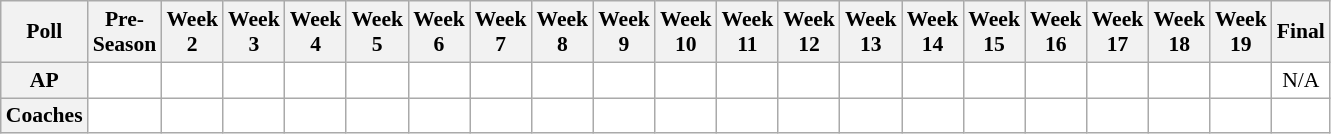<table class="wikitable" style="white-space:nowrap;font-size:90%">
<tr>
<th>Poll</th>
<th>Pre-<br>Season</th>
<th>Week<br>2</th>
<th>Week<br>3</th>
<th>Week<br>4</th>
<th>Week<br>5</th>
<th>Week<br>6</th>
<th>Week<br>7</th>
<th>Week<br>8</th>
<th>Week<br>9</th>
<th>Week<br>10</th>
<th>Week<br>11</th>
<th>Week<br>12</th>
<th>Week<br>13</th>
<th>Week<br>14</th>
<th>Week<br>15</th>
<th>Week<br>16</th>
<th>Week<br>17</th>
<th>Week<br>18</th>
<th>Week<br>19</th>
<th>Final</th>
</tr>
<tr style="text-align:center;">
<th>AP</th>
<td style="background:#FFF;"></td>
<td style="background:#FFF;"></td>
<td style="background:#FFF;"></td>
<td style="background:#FFF;"></td>
<td style="background:#FFF;"></td>
<td style="background:#FFF;"></td>
<td style="background:#FFF;"></td>
<td style="background:#FFF;"></td>
<td style="background:#FFF;"></td>
<td style="background:#FFF;"></td>
<td style="background:#FFF;"></td>
<td style="background:#FFF;"></td>
<td style="background:#FFF;"></td>
<td style="background:#FFF;"></td>
<td style="background:#FFF;"></td>
<td style="background:#FFF;"></td>
<td style="background:#FFF;"></td>
<td style="background:#FFF;"></td>
<td style="background:#FFF;"></td>
<td style="background:#FFF;">N/A</td>
</tr>
<tr style="text-align:center;">
<th>Coaches</th>
<td style="background:#FFF;"></td>
<td style="background:#FFF;"></td>
<td style="background:#FFF;"></td>
<td style="background:#FFF;"></td>
<td style="background:#FFF;"></td>
<td style="background:#FFF;"></td>
<td style="background:#FFF;"></td>
<td style="background:#FFF;"></td>
<td style="background:#FFF;"></td>
<td style="background:#FFF;"></td>
<td style="background:#FFF;"></td>
<td style="background:#FFF;"></td>
<td style="background:#FFF;"></td>
<td style="background:#FFF;"></td>
<td style="background:#FFF;"></td>
<td style="background:#FFF;"></td>
<td style="background:#FFF;"></td>
<td style="background:#FFF;"></td>
<td style="background:#FFF;"></td>
<td style="background:#FFF;"></td>
</tr>
</table>
